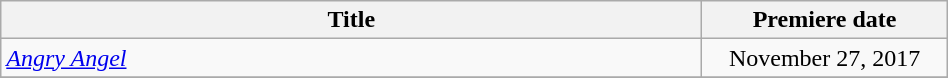<table class="wikitable plainrowheaders sortable" style="width:50%;text-align:center;">
<tr>
<th scope="col" style="width:40%;">Title</th>
<th scope="col" style="width:14%;">Premiere date</th>
</tr>
<tr>
<td scope="row" style="text-align:left;"><em><a href='#'>Angry Angel</a></em></td>
<td>November 27, 2017</td>
</tr>
<tr>
</tr>
</table>
